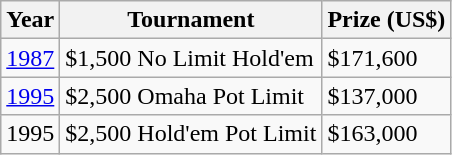<table class="wikitable">
<tr>
<th>Year</th>
<th>Tournament</th>
<th>Prize (US$)</th>
</tr>
<tr>
<td><a href='#'>1987</a></td>
<td>$1,500 No Limit Hold'em</td>
<td>$171,600</td>
</tr>
<tr>
<td><a href='#'>1995</a></td>
<td>$2,500 Omaha Pot Limit</td>
<td>$137,000</td>
</tr>
<tr>
<td>1995</td>
<td>$2,500 Hold'em Pot Limit</td>
<td>$163,000</td>
</tr>
</table>
